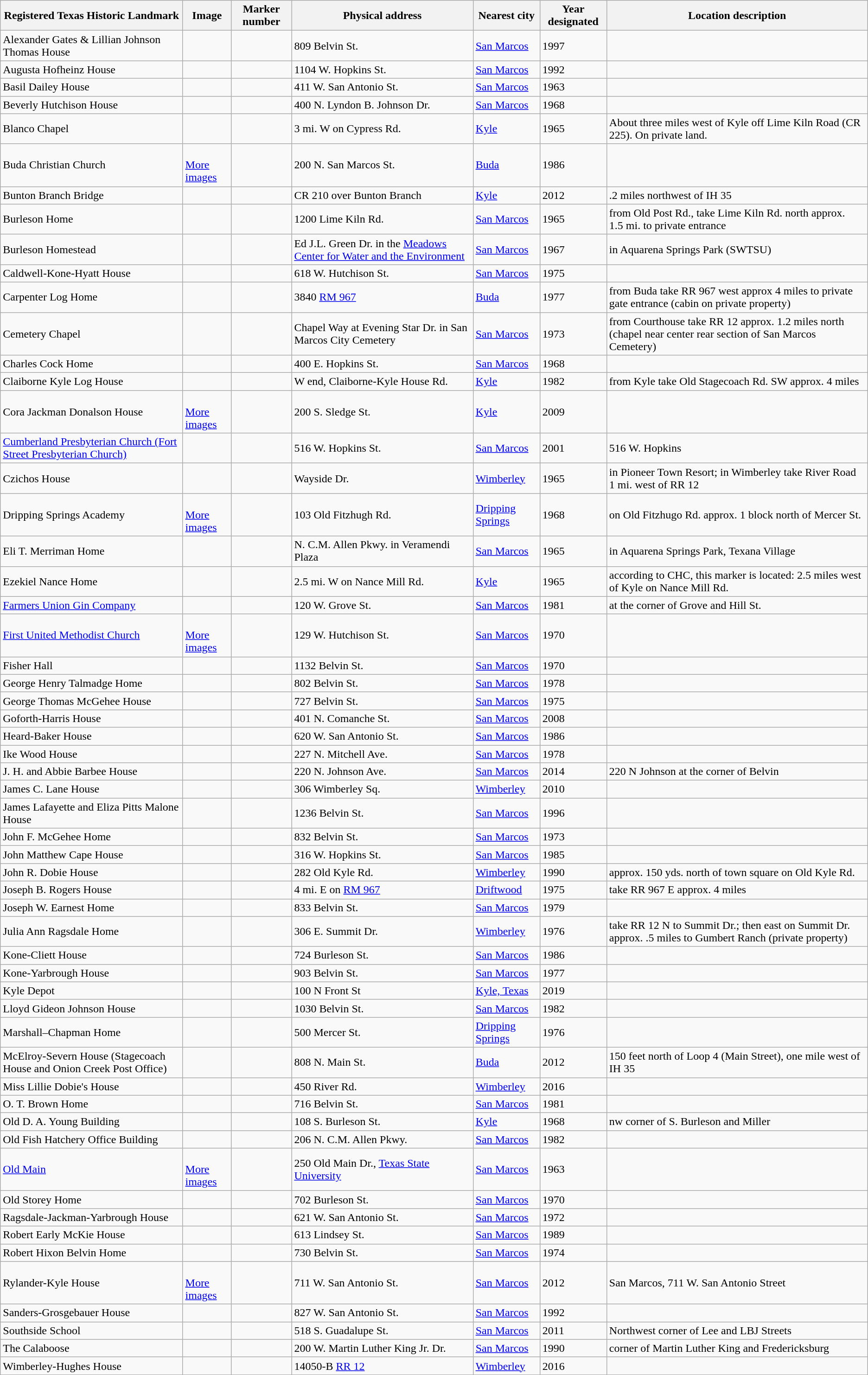<table class="wikitable sortable">
<tr>
<th>Registered Texas Historic Landmark</th>
<th>Image</th>
<th>Marker number</th>
<th>Physical address</th>
<th>Nearest city</th>
<th>Year designated</th>
<th>Location description</th>
</tr>
<tr>
<td>Alexander Gates & Lillian Johnson Thomas House</td>
<td></td>
<td></td>
<td>809 Belvin St.<br></td>
<td><a href='#'>San Marcos</a></td>
<td>1997</td>
<td></td>
</tr>
<tr>
<td>Augusta Hofheinz House</td>
<td></td>
<td></td>
<td>1104 W. Hopkins St.<br></td>
<td><a href='#'>San Marcos</a></td>
<td>1992</td>
<td></td>
</tr>
<tr>
<td>Basil Dailey House</td>
<td></td>
<td></td>
<td>411 W. San Antonio St.<br></td>
<td><a href='#'>San Marcos</a></td>
<td>1963</td>
<td></td>
</tr>
<tr>
<td>Beverly Hutchison House</td>
<td></td>
<td></td>
<td>400 N. Lyndon B. Johnson Dr.<br></td>
<td><a href='#'>San Marcos</a></td>
<td>1968</td>
<td></td>
</tr>
<tr>
<td>Blanco Chapel</td>
<td></td>
<td></td>
<td>3 mi. W on Cypress Rd.<br></td>
<td><a href='#'>Kyle</a></td>
<td>1965</td>
<td>About three miles west of Kyle off Lime Kiln Road (CR 225). On private land.</td>
</tr>
<tr>
<td>Buda Christian Church</td>
<td><br> <a href='#'>More images</a></td>
<td></td>
<td>200 N. San Marcos St.<br></td>
<td><a href='#'>Buda</a></td>
<td>1986</td>
<td></td>
</tr>
<tr>
<td>Bunton Branch Bridge</td>
<td></td>
<td></td>
<td>CR 210 over Bunton Branch<br></td>
<td><a href='#'>Kyle</a></td>
<td>2012</td>
<td>.2 miles northwest of IH 35</td>
</tr>
<tr>
<td>Burleson Home</td>
<td></td>
<td></td>
<td>1200 Lime Kiln Rd.<br></td>
<td><a href='#'>San Marcos</a></td>
<td>1965</td>
<td>from Old Post Rd., take Lime Kiln Rd. north approx. 1.5 mi. to private entrance</td>
</tr>
<tr>
<td>Burleson Homestead</td>
<td></td>
<td></td>
<td>Ed J.L. Green Dr. in the <a href='#'>Meadows Center for Water and the Environment</a><br> </td>
<td><a href='#'>San Marcos</a></td>
<td>1967</td>
<td>in Aquarena Springs Park (SWTSU)</td>
</tr>
<tr>
<td>Caldwell-Kone-Hyatt House</td>
<td></td>
<td></td>
<td>618 W. Hutchison St.<br></td>
<td><a href='#'>San Marcos</a></td>
<td>1975</td>
<td></td>
</tr>
<tr>
<td>Carpenter Log Home</td>
<td></td>
<td></td>
<td>3840 <a href='#'>RM 967</a><br></td>
<td><a href='#'>Buda</a></td>
<td>1977</td>
<td>from Buda take RR 967 west approx 4 miles to private gate entrance (cabin on private property)</td>
</tr>
<tr>
<td>Cemetery Chapel</td>
<td></td>
<td></td>
<td>Chapel Way at Evening Star Dr. in San Marcos City Cemetery<br></td>
<td><a href='#'>San Marcos</a></td>
<td>1973</td>
<td>from Courthouse take RR 12 approx. 1.2 miles north (chapel near center rear section of San Marcos Cemetery)</td>
</tr>
<tr>
<td>Charles Cock Home</td>
<td></td>
<td></td>
<td>400 E. Hopkins St.<br></td>
<td><a href='#'>San Marcos</a></td>
<td>1968</td>
<td></td>
</tr>
<tr>
<td>Claiborne Kyle Log House</td>
<td></td>
<td></td>
<td>W end, Claiborne-Kyle House Rd.<br></td>
<td><a href='#'>Kyle</a></td>
<td>1982</td>
<td>from Kyle take Old Stagecoach Rd. SW approx. 4 miles</td>
</tr>
<tr>
<td>Cora Jackman Donalson House</td>
<td><br> <a href='#'>More images</a></td>
<td></td>
<td>200 S. Sledge St.<br></td>
<td><a href='#'>Kyle</a></td>
<td>2009</td>
<td></td>
</tr>
<tr>
<td><a href='#'>Cumberland Presbyterian Church (Fort Street Presbyterian Church)</a></td>
<td></td>
<td></td>
<td>516 W. Hopkins St.<br></td>
<td><a href='#'>San Marcos</a></td>
<td>2001</td>
<td>516 W. Hopkins</td>
</tr>
<tr>
<td>Czichos House</td>
<td></td>
<td></td>
<td>Wayside Dr.<br></td>
<td><a href='#'>Wimberley</a></td>
<td>1965</td>
<td>in Pioneer Town Resort; in Wimberley take River Road 1 mi. west of RR 12</td>
</tr>
<tr>
<td>Dripping Springs Academy</td>
<td><br> <a href='#'>More images</a></td>
<td></td>
<td>103 Old Fitzhugh Rd.<br></td>
<td><a href='#'>Dripping Springs</a></td>
<td>1968</td>
<td>on Old Fitzhugo Rd. approx. 1 block north of Mercer St.</td>
</tr>
<tr>
<td>Eli T. Merriman Home</td>
<td></td>
<td></td>
<td>N. C.M. Allen Pkwy. in Veramendi Plaza<br></td>
<td><a href='#'>San Marcos</a></td>
<td>1965</td>
<td>in Aquarena Springs Park, Texana Village</td>
</tr>
<tr>
<td>Ezekiel Nance Home</td>
<td></td>
<td></td>
<td>2.5 mi. W on Nance Mill Rd. </td>
<td><a href='#'>Kyle</a></td>
<td>1965</td>
<td>according to CHC, this marker is located: 2.5 miles west of Kyle on Nance Mill Rd.</td>
</tr>
<tr>
<td><a href='#'>Farmers Union Gin Company</a></td>
<td></td>
<td></td>
<td>120 W. Grove St.<br></td>
<td><a href='#'>San Marcos</a></td>
<td>1981</td>
<td>at the corner of Grove and Hill St.</td>
</tr>
<tr>
<td><a href='#'>First United Methodist Church</a></td>
<td><br> <a href='#'>More images</a></td>
<td></td>
<td>129 W. Hutchison St.<br></td>
<td><a href='#'>San Marcos</a></td>
<td>1970</td>
<td></td>
</tr>
<tr>
<td>Fisher Hall</td>
<td></td>
<td></td>
<td>1132 Belvin St.<br></td>
<td><a href='#'>San Marcos</a></td>
<td>1970</td>
<td></td>
</tr>
<tr>
<td>George Henry Talmadge Home</td>
<td></td>
<td></td>
<td>802 Belvin St.<br></td>
<td><a href='#'>San Marcos</a></td>
<td>1978</td>
<td></td>
</tr>
<tr>
<td>George Thomas McGehee House</td>
<td></td>
<td></td>
<td>727 Belvin St.<br></td>
<td><a href='#'>San Marcos</a></td>
<td>1975</td>
<td></td>
</tr>
<tr>
<td>Goforth-Harris House</td>
<td></td>
<td></td>
<td>401 N. Comanche St.<br></td>
<td><a href='#'>San Marcos</a></td>
<td>2008</td>
<td></td>
</tr>
<tr>
<td>Heard-Baker House</td>
<td></td>
<td></td>
<td>620 W. San Antonio St.<br></td>
<td><a href='#'>San Marcos</a></td>
<td>1986</td>
<td></td>
</tr>
<tr>
<td>Ike Wood House</td>
<td></td>
<td></td>
<td>227 N. Mitchell Ave.<br></td>
<td><a href='#'>San Marcos</a></td>
<td>1978</td>
<td></td>
</tr>
<tr>
<td>J. H. and Abbie Barbee House</td>
<td></td>
<td></td>
<td>220 N. Johnson Ave.<br></td>
<td><a href='#'>San Marcos</a></td>
<td>2014</td>
<td>220 N Johnson at the corner of Belvin</td>
</tr>
<tr>
<td>James C. Lane House</td>
<td></td>
<td></td>
<td>306 Wimberley Sq.<br></td>
<td><a href='#'>Wimberley</a></td>
<td>2010</td>
<td></td>
</tr>
<tr>
<td>James Lafayette and Eliza Pitts Malone House</td>
<td></td>
<td></td>
<td>1236 Belvin St.<br></td>
<td><a href='#'>San Marcos</a></td>
<td>1996</td>
<td></td>
</tr>
<tr>
<td>John F. McGehee Home</td>
<td></td>
<td></td>
<td>832 Belvin St.<br></td>
<td><a href='#'>San Marcos</a></td>
<td>1973</td>
<td></td>
</tr>
<tr>
<td>John Matthew Cape House</td>
<td></td>
<td></td>
<td>316 W. Hopkins St.<br></td>
<td><a href='#'>San Marcos</a></td>
<td>1985</td>
<td></td>
</tr>
<tr>
<td>John R. Dobie House</td>
<td></td>
<td></td>
<td>282 Old Kyle Rd.<br></td>
<td><a href='#'>Wimberley</a></td>
<td>1990</td>
<td>approx. 150 yds. north of town square on Old Kyle Rd.</td>
</tr>
<tr>
<td>Joseph B. Rogers House</td>
<td></td>
<td></td>
<td>4 mi. E on <a href='#'>RM 967</a><br></td>
<td><a href='#'>Driftwood</a></td>
<td>1975</td>
<td>take RR 967 E approx. 4 miles</td>
</tr>
<tr>
<td>Joseph W. Earnest Home</td>
<td></td>
<td></td>
<td>833 Belvin St.<br></td>
<td><a href='#'>San Marcos</a></td>
<td>1979</td>
<td></td>
</tr>
<tr>
<td>Julia Ann Ragsdale Home</td>
<td></td>
<td></td>
<td>306 E. Summit Dr.<br></td>
<td><a href='#'>Wimberley</a></td>
<td>1976</td>
<td>take RR 12 N to Summit Dr.; then east on Summit Dr. approx. .5 miles to Gumbert Ranch (private property)</td>
</tr>
<tr>
<td>Kone-Cliett House</td>
<td></td>
<td></td>
<td>724 Burleson St.<br></td>
<td><a href='#'>San Marcos</a></td>
<td>1986</td>
<td></td>
</tr>
<tr>
<td>Kone-Yarbrough House</td>
<td></td>
<td></td>
<td>903 Belvin St.<br></td>
<td><a href='#'>San Marcos</a></td>
<td>1977</td>
<td></td>
</tr>
<tr>
<td>Kyle Depot</td>
<td></td>
<td></td>
<td>100 N Front St<br></td>
<td><a href='#'>Kyle, Texas</a></td>
<td>2019</td>
<td></td>
</tr>
<tr>
<td>Lloyd Gideon Johnson House</td>
<td></td>
<td></td>
<td>1030 Belvin St.<br></td>
<td><a href='#'>San Marcos</a></td>
<td>1982</td>
<td></td>
</tr>
<tr>
<td>Marshall–Chapman Home</td>
<td></td>
<td></td>
<td>500 Mercer St.<br></td>
<td><a href='#'>Dripping Springs</a></td>
<td>1976</td>
<td></td>
</tr>
<tr>
<td>McElroy-Severn House (Stagecoach House and Onion Creek Post Office)</td>
<td></td>
<td></td>
<td>808 N. Main St.<br></td>
<td><a href='#'>Buda</a></td>
<td>2012</td>
<td>150 feet north of Loop 4 (Main Street), one mile west of IH 35</td>
</tr>
<tr>
<td>Miss Lillie Dobie's House</td>
<td></td>
<td></td>
<td>450 River Rd.<br></td>
<td><a href='#'>Wimberley</a></td>
<td>2016</td>
<td></td>
</tr>
<tr>
<td>O. T. Brown Home</td>
<td></td>
<td></td>
<td>716 Belvin St.<br></td>
<td><a href='#'>San Marcos</a></td>
<td>1981</td>
<td></td>
</tr>
<tr>
<td>Old D. A. Young Building</td>
<td></td>
<td></td>
<td>108 S. Burleson St.<br></td>
<td><a href='#'>Kyle</a></td>
<td>1968</td>
<td>nw corner of S. Burleson and Miller</td>
</tr>
<tr>
<td>Old Fish Hatchery Office Building</td>
<td></td>
<td></td>
<td>206 N. C.M. Allen Pkwy.<br></td>
<td><a href='#'>San Marcos</a></td>
<td>1982</td>
<td></td>
</tr>
<tr>
<td><a href='#'>Old Main</a></td>
<td><br> <a href='#'>More images</a></td>
<td></td>
<td>250 Old Main Dr., <a href='#'>Texas State University</a><br></td>
<td><a href='#'>San Marcos</a></td>
<td>1963</td>
<td></td>
</tr>
<tr>
<td>Old Storey Home</td>
<td></td>
<td></td>
<td>702 Burleson St.<br></td>
<td><a href='#'>San Marcos</a></td>
<td>1970</td>
<td></td>
</tr>
<tr>
<td>Ragsdale-Jackman-Yarbrough House</td>
<td></td>
<td></td>
<td>621 W. San Antonio St.<br></td>
<td><a href='#'>San Marcos</a></td>
<td>1972</td>
<td></td>
</tr>
<tr>
<td>Robert Early McKie House</td>
<td></td>
<td></td>
<td>613 Lindsey St.<br></td>
<td><a href='#'>San Marcos</a></td>
<td>1989</td>
<td></td>
</tr>
<tr>
<td>Robert Hixon Belvin Home</td>
<td></td>
<td></td>
<td>730 Belvin St.<br></td>
<td><a href='#'>San Marcos</a></td>
<td>1974</td>
<td></td>
</tr>
<tr>
<td>Rylander-Kyle House</td>
<td><br> <a href='#'>More images</a></td>
<td></td>
<td>711 W. San Antonio St.<br></td>
<td><a href='#'>San Marcos</a></td>
<td>2012</td>
<td>San Marcos, 711 W. San Antonio Street</td>
</tr>
<tr>
<td>Sanders-Grosgebauer House</td>
<td></td>
<td></td>
<td>827 W. San Antonio St.<br></td>
<td><a href='#'>San Marcos</a></td>
<td>1992</td>
<td></td>
</tr>
<tr>
<td>Southside School</td>
<td></td>
<td></td>
<td>518 S. Guadalupe St.<br></td>
<td><a href='#'>San Marcos</a></td>
<td>2011</td>
<td>Northwest corner of Lee and LBJ Streets</td>
</tr>
<tr>
<td>The Calaboose</td>
<td></td>
<td></td>
<td>200 W. Martin Luther King Jr. Dr.<br></td>
<td><a href='#'>San Marcos</a></td>
<td>1990</td>
<td>corner of Martin Luther King and Fredericksburg</td>
</tr>
<tr>
<td>Wimberley-Hughes House</td>
<td></td>
<td></td>
<td>14050-B <a href='#'>RR 12</a><br></td>
<td><a href='#'>Wimberley</a></td>
<td>2016</td>
<td></td>
</tr>
</table>
